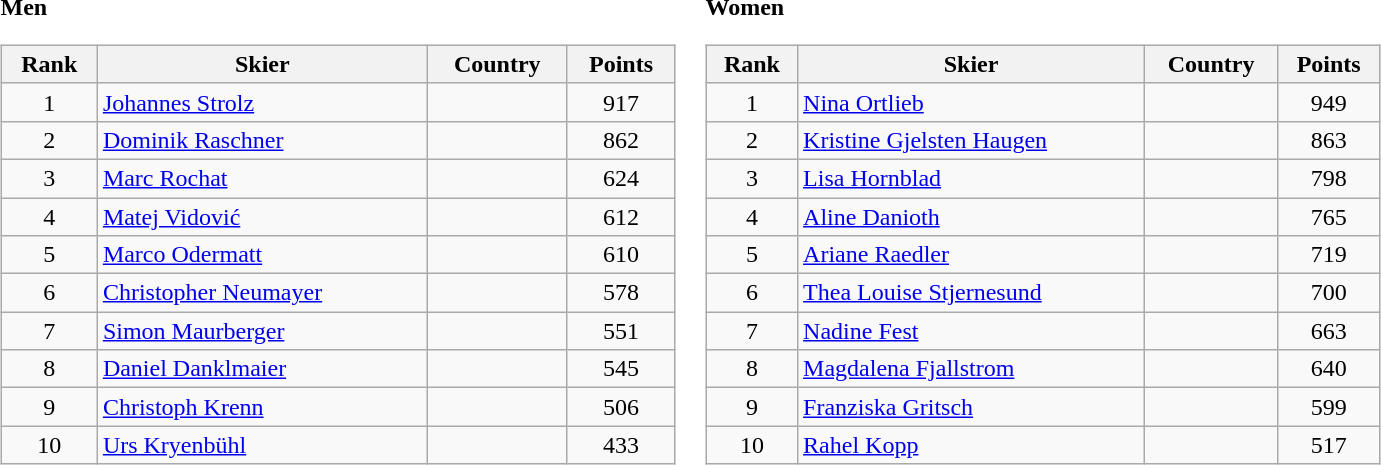<table>
<tr>
<td valign="top"><strong>Men</strong><br><table class="wikitable" width="450px">
<tr class="backgroundcolor5">
<th>Rank</th>
<th>Skier</th>
<th>Country</th>
<th>Points</th>
</tr>
<tr>
<td align="center">1</td>
<td><a href='#'>Johannes Strolz</a></td>
<td></td>
<td align="center">917</td>
</tr>
<tr>
<td align="center">2</td>
<td><a href='#'>Dominik Raschner</a></td>
<td></td>
<td align="center">862</td>
</tr>
<tr>
<td align="center">3</td>
<td><a href='#'>Marc Rochat</a></td>
<td></td>
<td align="center">624</td>
</tr>
<tr>
<td align="center">4</td>
<td><a href='#'>Matej Vidović</a></td>
<td></td>
<td align="center">612</td>
</tr>
<tr>
<td align="center">5</td>
<td><a href='#'>Marco Odermatt</a></td>
<td></td>
<td align="center">610</td>
</tr>
<tr>
<td align="center">6</td>
<td><a href='#'>Christopher Neumayer</a></td>
<td></td>
<td align="center">578</td>
</tr>
<tr>
<td align="center">7</td>
<td><a href='#'>Simon Maurberger</a></td>
<td></td>
<td align="center">551</td>
</tr>
<tr>
<td align="center">8</td>
<td><a href='#'>Daniel Danklmaier</a></td>
<td></td>
<td align="center">545</td>
</tr>
<tr>
<td align="center">9</td>
<td><a href='#'>Christoph Krenn</a></td>
<td></td>
<td align="center">506</td>
</tr>
<tr>
<td align="center">10</td>
<td><a href='#'>Urs Kryenbühl</a></td>
<td></td>
<td align="center">433</td>
</tr>
</table>
</td>
<td valign="top"><strong>Women</strong><br><table class="wikitable" width="450px">
<tr class="backgroundcolor5">
<th>Rank</th>
<th>Skier</th>
<th>Country</th>
<th>Points</th>
</tr>
<tr>
<td align="center">1</td>
<td><a href='#'>Nina Ortlieb</a></td>
<td></td>
<td align="center">949</td>
</tr>
<tr>
<td align="center">2</td>
<td><a href='#'>Kristine Gjelsten Haugen</a></td>
<td></td>
<td align="center">863</td>
</tr>
<tr>
<td align="center">3</td>
<td><a href='#'>Lisa Hornblad</a></td>
<td></td>
<td align="center">798</td>
</tr>
<tr>
<td align="center">4</td>
<td><a href='#'>Aline Danioth</a></td>
<td></td>
<td align="center">765</td>
</tr>
<tr>
<td align="center">5</td>
<td><a href='#'>Ariane Raedler</a></td>
<td></td>
<td align="center">719</td>
</tr>
<tr>
<td align="center">6</td>
<td><a href='#'>Thea Louise Stjernesund</a></td>
<td></td>
<td align="center">700</td>
</tr>
<tr>
<td align="center">7</td>
<td><a href='#'>Nadine Fest</a></td>
<td></td>
<td align="center">663</td>
</tr>
<tr>
<td align="center">8</td>
<td><a href='#'>Magdalena Fjallstrom</a></td>
<td></td>
<td align="center">640</td>
</tr>
<tr>
<td align="center">9</td>
<td><a href='#'>Franziska Gritsch</a></td>
<td></td>
<td align="center">599</td>
</tr>
<tr>
<td align="center">10</td>
<td><a href='#'>Rahel Kopp</a></td>
<td></td>
<td align="center">517</td>
</tr>
</table>
</td>
</tr>
</table>
